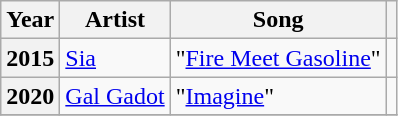<table class="wikitable plainrowheaders" style="margin-right: 0;">
<tr>
<th scope="col">Year</th>
<th scope="col">Artist</th>
<th scope="col">Song</th>
<th scope="col"></th>
</tr>
<tr>
<th scope="row">2015</th>
<td><a href='#'>Sia</a></td>
<td>"<a href='#'>Fire Meet Gasoline</a>"</td>
<td style="text-align: center;"></td>
</tr>
<tr>
<th scope="row">2020</th>
<td><a href='#'>Gal Gadot</a></td>
<td>"<a href='#'>Imagine</a>"</td>
<td style="text-align: center;"></td>
</tr>
<tr>
</tr>
</table>
